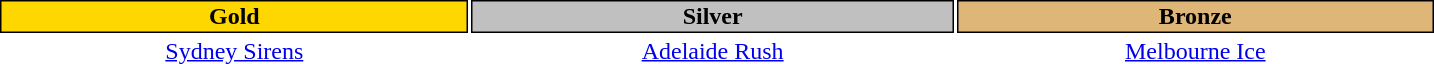<table class="toccolours" style="width:60em;text-align: center;margin: 1em auto;">
<tr>
<th style="background:Gold;color:black;border:#000000 1px solid">Gold</th>
<th style="background:Silver;color:black;border:#000000 1px solid">Silver</th>
<th style="background:#deb678;color:black;border:#000000 1px solid">Bronze</th>
</tr>
<tr>
<td> <a href='#'>Sydney Sirens</a></td>
<td> <a href='#'>Adelaide Rush</a></td>
<td> <a href='#'>Melbourne Ice</a></td>
</tr>
<tr>
</tr>
</table>
